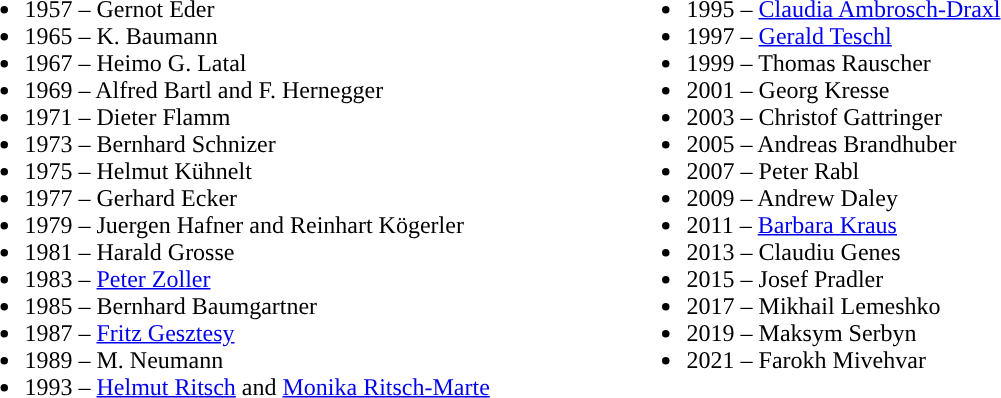<table width="70%" align="center|">
<tr>
<td width="50%" valign="top"><br><ul><li>1957 – Gernot Eder</li><li>1965 – K. Baumann</li><li>1967 – Heimo G. Latal</li><li>1969 – Alfred Bartl and F. Hernegger</li><li>1971 – Dieter Flamm</li><li>1973 – Bernhard Schnizer</li><li>1975 – Helmut Kühnelt</li><li>1977 – Gerhard Ecker</li><li>1979 – Juergen Hafner and Reinhart Kögerler</li><li>1981 – Harald Grosse</li><li>1983 – <a href='#'>Peter Zoller</a></li><li>1985 – Bernhard Baumgartner</li><li>1987 – <a href='#'>Fritz Gesztesy</a></li><li>1989 – M. Neumann</li><li>1993 – <a href='#'>Helmut Ritsch</a> and <a href='#'>Monika Ritsch-Marte</a></li></ul></td>
<td width="50%" valign="top"><br><ul><li>1995 – <a href='#'>Claudia Ambrosch-Draxl</a></li><li>1997 – <a href='#'>Gerald Teschl</a></li><li>1999 – Thomas Rauscher</li><li>2001 – Georg Kresse</li><li>2003 – Christof Gattringer</li><li>2005 – Andreas Brandhuber</li><li>2007 – Peter Rabl</li><li>2009 – Andrew Daley</li><li>2011 – <a href='#'>Barbara Kraus</a></li><li>2013 – Claudiu Genes</li><li>2015 – Josef Pradler</li><li>2017 – Mikhail Lemeshko</li><li>2019 – Maksym Serbyn</li><li>2021 – Farokh Mivehvar</li></ul></td>
</tr>
</table>
